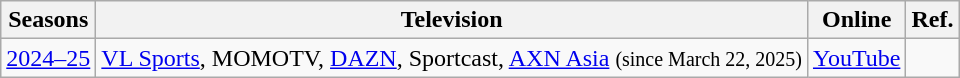<table class="wikitable" style="text-align:left">
<tr>
<th>Seasons</th>
<th>Television</th>
<th>Online</th>
<th>Ref.</th>
</tr>
<tr>
<td><a href='#'>2024–25</a></td>
<td><a href='#'>VL Sports</a>, MOMOTV, <a href='#'>DAZN</a>, Sportcast, <a href='#'>AXN Asia</a> <small>(since March 22, 2025)</small></td>
<td><a href='#'>YouTube</a></td>
<td></td>
</tr>
</table>
